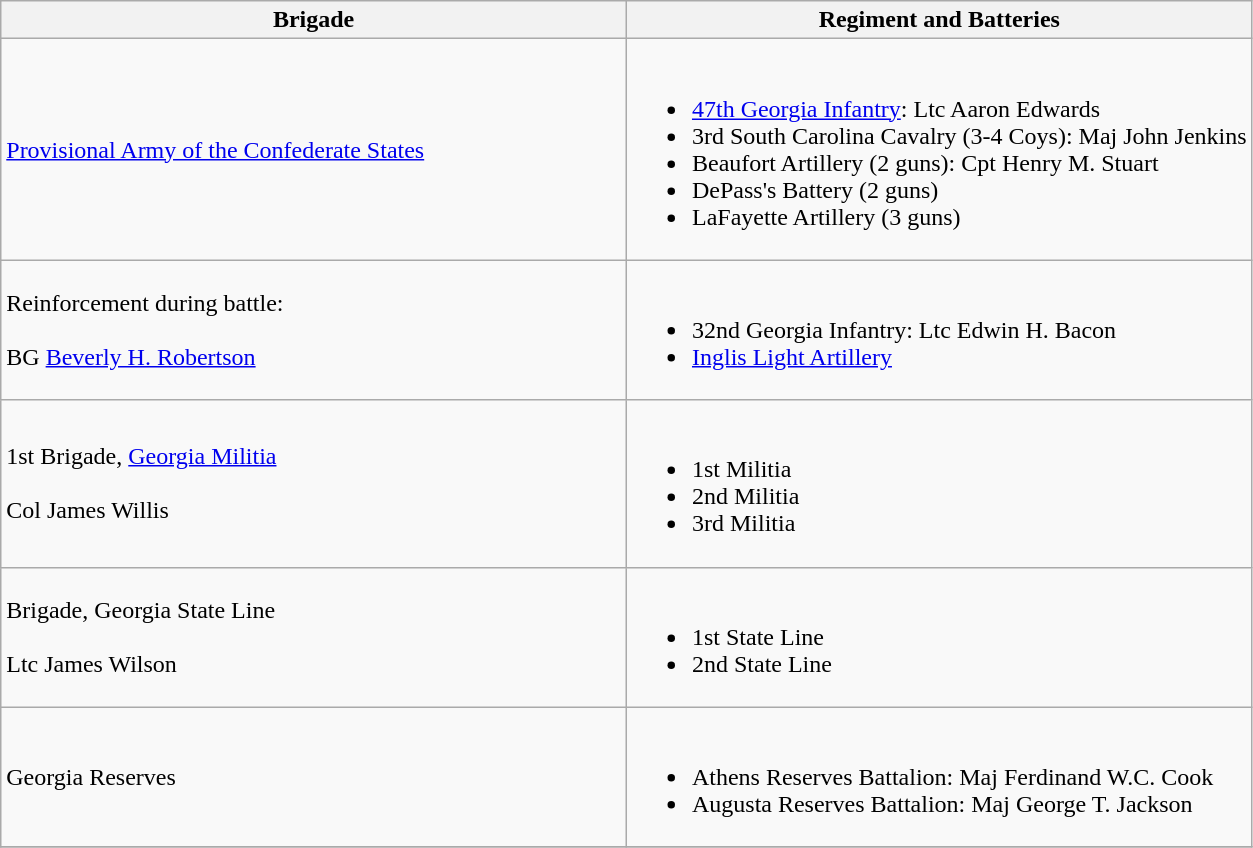<table class="wikitable">
<tr>
<th width=50%>Brigade</th>
<th>Regiment and Batteries</th>
</tr>
<tr>
<td><a href='#'>Provisional Army of the Confederate States</a></td>
<td><br><ul><li><a href='#'>47th Georgia Infantry</a>: Ltc Aaron Edwards</li><li>3rd South Carolina Cavalry (3-4 Coys): Maj John Jenkins</li><li>Beaufort Artillery (2 guns): Cpt Henry M. Stuart</li><li>DePass's Battery (2 guns)</li><li>LaFayette Artillery (3 guns)</li></ul></td>
</tr>
<tr>
<td>Reinforcement during battle:<br><br>BG <a href='#'>Beverly H. Robertson</a></td>
<td><br><ul><li>32nd Georgia Infantry: Ltc Edwin H. Bacon</li><li><a href='#'>Inglis Light Artillery</a></li></ul></td>
</tr>
<tr>
<td>1st Brigade, <a href='#'>Georgia Militia</a><br><br>Col James Willis</td>
<td><br><ul><li>1st Militia</li><li>2nd Militia</li><li>3rd Militia</li></ul></td>
</tr>
<tr>
<td>Brigade, Georgia State Line<br><br>Ltc James Wilson</td>
<td><br><ul><li>1st State Line</li><li>2nd State Line</li></ul></td>
</tr>
<tr>
<td>Georgia Reserves</td>
<td><br><ul><li>Athens Reserves Battalion: Maj Ferdinand W.C. Cook</li><li>Augusta Reserves Battalion: Maj George T. Jackson</li></ul></td>
</tr>
<tr>
</tr>
</table>
